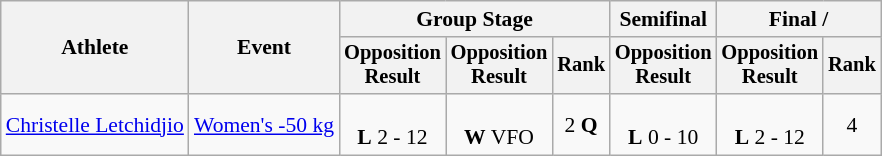<table class="wikitable" style="font-size:90%;">
<tr>
<th rowspan=2>Athlete</th>
<th rowspan=2>Event</th>
<th colspan=3>Group Stage</th>
<th>Semifinal</th>
<th colspan=2>Final / </th>
</tr>
<tr style="font-size: 95%">
<th>Opposition<br>Result</th>
<th>Opposition<br>Result</th>
<th>Rank</th>
<th>Opposition<br>Result</th>
<th>Opposition<br>Result</th>
<th>Rank</th>
</tr>
<tr align=center>
<td align=left><a href='#'>Christelle Letchidjio</a></td>
<td align=left><a href='#'>Women's -50 kg</a></td>
<td><br><strong>L</strong> 2 - 12</td>
<td><br><strong>W</strong> VFO</td>
<td>2 <strong>Q</strong></td>
<td><br><strong>L</strong> 0 - 10</td>
<td><br><strong>L</strong> 2 - 12</td>
<td>4</td>
</tr>
</table>
